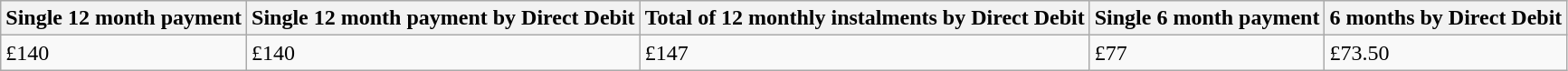<table class="wikitable">
<tr>
<th>Single 12 month payment</th>
<th>Single 12 month payment by Direct Debit</th>
<th>Total of 12 monthly instalments by Direct Debit</th>
<th>Single 6 month payment</th>
<th>6 months by Direct Debit</th>
</tr>
<tr>
<td>£140</td>
<td>£140</td>
<td>£147</td>
<td>£77</td>
<td>£73.50</td>
</tr>
</table>
